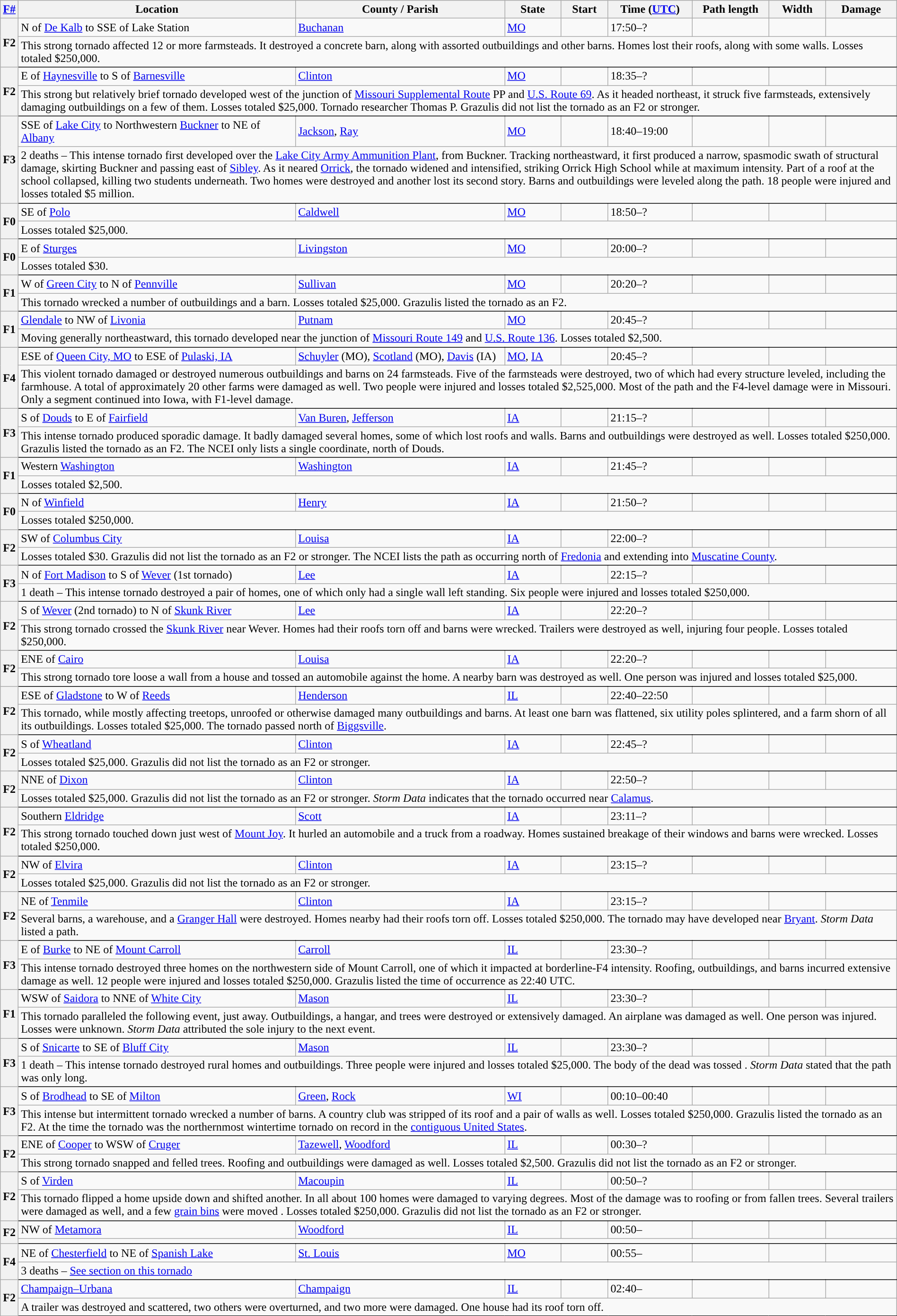<table class="wikitable sortable" style="width:100%;">
<tr>
<th scope="col"  style="width:2%; text-align:center;"><a href='#'>F#</a></th>
<th scope="col" text-align:center;" class="unsortable">Location</th>
<th scope="col" text-align:center;" class="unsortable">County / Parish</th>
<th scope="col" text-align:center;">State</th>
<th scope="col" align="center">Start </th>
<th scope="col" text-align:center;">Time (<a href='#'>UTC</a>)</th>
<th scope="col" text-align:center;">Path length</th>
<th scope="col" text-align:center;">Width</th>
<th scope="col" text-align:center;">Damage</th>
</tr>
<tr>
<th scope="row" rowspan="2" style="background-color:#">F2</th>
<td>N of <a href='#'>De Kalb</a> to SSE of Lake Station</td>
<td><a href='#'>Buchanan</a></td>
<td><a href='#'>MO</a></td>
<td></td>
<td>17:50–?</td>
<td></td>
<td></td>
<td></td>
</tr>
<tr class="expand-child">
<td colspan="8" style=" border-bottom: 1px solid black;">This strong tornado affected 12 or more farmsteads. It destroyed a concrete barn, along with assorted outbuildings and other barns. Homes lost their roofs, along with some walls. Losses totaled $250,000.</td>
</tr>
<tr>
<th scope="row" rowspan="2" style="background-color:#">F2</th>
<td>E of <a href='#'>Haynesville</a> to S of <a href='#'>Barnesville</a></td>
<td><a href='#'>Clinton</a></td>
<td><a href='#'>MO</a></td>
<td></td>
<td>18:35–?</td>
<td></td>
<td></td>
<td></td>
</tr>
<tr class="expand-child">
<td colspan="8" style=" border-bottom: 1px solid black;">This strong but relatively brief tornado developed  west of the junction of <a href='#'>Missouri Supplemental Route</a> PP and <a href='#'>U.S. Route 69</a>. As it headed northeast, it struck five farmsteads, extensively damaging outbuildings on a few of them. Losses totaled $25,000. Tornado researcher Thomas P. Grazulis did not list the tornado as an F2 or stronger.</td>
</tr>
<tr>
<th scope="row" rowspan="2" style="background-color:#">F3</th>
<td>SSE of <a href='#'>Lake City</a> to Northwestern <a href='#'>Buckner</a> to NE of <a href='#'>Albany</a></td>
<td><a href='#'>Jackson</a>, <a href='#'>Ray</a></td>
<td><a href='#'>MO</a></td>
<td></td>
<td>18:40–19:00</td>
<td></td>
<td></td>
<td></td>
</tr>
<tr class="expand-child">
<td colspan="8" style=" border-bottom: 1px solid black;">2 deaths – This intense tornado first developed over the <a href='#'>Lake City Army Ammunition Plant</a>,  from Buckner. Tracking northeastward, it first produced a narrow, spasmodic swath of structural damage, skirting Buckner and passing east of <a href='#'>Sibley</a>. As it neared <a href='#'>Orrick</a>, the tornado widened and intensified, striking Orrick High School while at maximum intensity. Part of a roof at the school collapsed, killing two students underneath. Two homes were destroyed and another lost its second story. Barns and outbuildings were leveled along the path. 18 people were injured and losses totaled $5 million.</td>
</tr>
<tr>
<th scope="row" rowspan="2" style="background-color:#">F0</th>
<td>SE of <a href='#'>Polo</a></td>
<td><a href='#'>Caldwell</a></td>
<td><a href='#'>MO</a></td>
<td></td>
<td>18:50–?</td>
<td></td>
<td></td>
<td></td>
</tr>
<tr class="expand-child">
<td colspan="8" style=" border-bottom: 1px solid black;">Losses totaled $25,000.</td>
</tr>
<tr>
<th scope="row" rowspan="2" style="background-color:#">F0</th>
<td>E of <a href='#'>Sturges</a></td>
<td><a href='#'>Livingston</a></td>
<td><a href='#'>MO</a></td>
<td></td>
<td>20:00–?</td>
<td></td>
<td></td>
<td></td>
</tr>
<tr class="expand-child">
<td colspan="8" style=" border-bottom: 1px solid black;">Losses totaled $30.</td>
</tr>
<tr>
<th scope="row" rowspan="2" style="background-color:#">F1</th>
<td>W of <a href='#'>Green City</a> to N of <a href='#'>Pennville</a></td>
<td><a href='#'>Sullivan</a></td>
<td><a href='#'>MO</a></td>
<td></td>
<td>20:20–?</td>
<td></td>
<td></td>
<td></td>
</tr>
<tr class="expand-child">
<td colspan="8" style=" border-bottom: 1px solid black;">This tornado wrecked a number of outbuildings and a barn. Losses totaled $25,000. Grazulis listed the tornado as an F2.</td>
</tr>
<tr>
<th scope="row" rowspan="2" style="background-color:#">F1</th>
<td><a href='#'>Glendale</a> to NW of <a href='#'>Livonia</a></td>
<td><a href='#'>Putnam</a></td>
<td><a href='#'>MO</a></td>
<td></td>
<td>20:45–?</td>
<td></td>
<td></td>
<td></td>
</tr>
<tr class="expand-child">
<td colspan="8" style=" border-bottom: 1px solid black;">Moving generally northeastward, this tornado developed near the junction of <a href='#'>Missouri Route 149</a> and <a href='#'>U.S. Route 136</a>. Losses totaled $2,500.</td>
</tr>
<tr>
<th scope="row" rowspan="2" style="background-color:#">F4</th>
<td>ESE of <a href='#'>Queen City, MO</a> to ESE of <a href='#'>Pulaski, IA</a></td>
<td><a href='#'>Schuyler</a> (MO), <a href='#'>Scotland</a> (MO), <a href='#'>Davis</a> (IA)</td>
<td><a href='#'>MO</a>, <a href='#'>IA</a></td>
<td></td>
<td>20:45–?</td>
<td></td>
<td></td>
<td></td>
</tr>
<tr class="expand-child">
<td colspan="8" style=" border-bottom: 1px solid black;">This violent tornado damaged or destroyed numerous outbuildings and barns on 24 farmsteads. Five of the farmsteads were destroyed, two of which had every structure leveled, including the farmhouse. A total of approximately 20 other farms were damaged as well. Two people were injured and losses totaled $2,525,000. Most of the path and the F4-level damage were in Missouri. Only a  segment continued into Iowa, with F1-level damage.</td>
</tr>
<tr>
<th scope="row" rowspan="2" style="background-color:#">F3</th>
<td>S of <a href='#'>Douds</a> to E of <a href='#'>Fairfield</a></td>
<td><a href='#'>Van Buren</a>, <a href='#'>Jefferson</a></td>
<td><a href='#'>IA</a></td>
<td></td>
<td>21:15–?</td>
<td></td>
<td></td>
<td></td>
</tr>
<tr class="expand-child">
<td colspan="8" style=" border-bottom: 1px solid black;">This intense tornado produced sporadic damage. It badly damaged several homes, some of which lost roofs and walls. Barns and outbuildings were destroyed as well. Losses totaled $250,000. Grazulis listed the tornado as an F2. The NCEI only lists a single coordinate, north of Douds.</td>
</tr>
<tr>
<th scope="row" rowspan="2" style="background-color:#">F1</th>
<td>Western <a href='#'>Washington</a></td>
<td><a href='#'>Washington</a></td>
<td><a href='#'>IA</a></td>
<td></td>
<td>21:45–?</td>
<td></td>
<td></td>
<td></td>
</tr>
<tr class="expand-child">
<td colspan="8" style=" border-bottom: 1px solid black;">Losses totaled $2,500.</td>
</tr>
<tr>
<th scope="row" rowspan="2" style="background-color:#">F0</th>
<td>N of <a href='#'>Winfield</a></td>
<td><a href='#'>Henry</a></td>
<td><a href='#'>IA</a></td>
<td></td>
<td>21:50–?</td>
<td></td>
<td></td>
<td></td>
</tr>
<tr class="expand-child">
<td colspan="8" style=" border-bottom: 1px solid black;">Losses totaled $250,000.</td>
</tr>
<tr>
<th scope="row" rowspan="2" style="background-color:#">F2</th>
<td>SW of <a href='#'>Columbus City</a></td>
<td><a href='#'>Louisa</a></td>
<td><a href='#'>IA</a></td>
<td></td>
<td>22:00–?</td>
<td></td>
<td></td>
<td></td>
</tr>
<tr class="expand-child">
<td colspan="8" style=" border-bottom: 1px solid black;">Losses totaled $30. Grazulis did not list the tornado as an F2 or stronger. The NCEI lists the path as occurring north of <a href='#'>Fredonia</a> and extending into <a href='#'>Muscatine County</a>.</td>
</tr>
<tr>
<th scope="row" rowspan="2" style="background-color:#">F3</th>
<td>N of <a href='#'>Fort Madison</a> to S of <a href='#'>Wever</a> (1st tornado)</td>
<td><a href='#'>Lee</a></td>
<td><a href='#'>IA</a></td>
<td></td>
<td>22:15–?</td>
<td></td>
<td></td>
<td></td>
</tr>
<tr class="expand-child">
<td colspan="8" style=" border-bottom: 1px solid black;">1 death – This intense tornado destroyed a pair of homes, one of which only had a single wall left standing. Six people were injured and losses totaled $250,000.</td>
</tr>
<tr>
<th scope="row" rowspan="2" style="background-color:#">F2</th>
<td>S of <a href='#'>Wever</a> (2nd tornado) to N of <a href='#'>Skunk River</a></td>
<td><a href='#'>Lee</a></td>
<td><a href='#'>IA</a></td>
<td></td>
<td>22:20–?</td>
<td></td>
<td></td>
<td></td>
</tr>
<tr class="expand-child">
<td colspan="8" style=" border-bottom: 1px solid black;">This strong tornado crossed the <a href='#'>Skunk River</a> near Wever. Homes had their roofs torn off and barns were wrecked. Trailers were destroyed as well, injuring four people. Losses totaled $250,000.</td>
</tr>
<tr>
<th scope="row" rowspan="2" style="background-color:#">F2</th>
<td>ENE of <a href='#'>Cairo</a></td>
<td><a href='#'>Louisa</a></td>
<td><a href='#'>IA</a></td>
<td></td>
<td>22:20–?</td>
<td></td>
<td></td>
<td></td>
</tr>
<tr class="expand-child">
<td colspan="8" style=" border-bottom: 1px solid black;">This strong tornado tore loose a wall from a house and tossed an automobile against the home. A nearby barn was destroyed as well. One person was injured and losses totaled $25,000.</td>
</tr>
<tr>
<th scope="row" rowspan="2" style="background-color:#">F2</th>
<td>ESE of <a href='#'>Gladstone</a> to W of <a href='#'>Reeds</a></td>
<td><a href='#'>Henderson</a></td>
<td><a href='#'>IL</a></td>
<td></td>
<td>22:40–22:50</td>
<td></td>
<td></td>
<td></td>
</tr>
<tr class="expand-child">
<td colspan="8" style=" border-bottom: 1px solid black;">This tornado, while mostly affecting treetops, unroofed or otherwise damaged many outbuildings and barns. At least one barn was flattened, six utility poles splintered, and a farm shorn of all its outbuildings. Losses totaled $25,000. The tornado passed north of <a href='#'>Biggsville</a>.</td>
</tr>
<tr>
<th scope="row" rowspan="2" style="background-color:#">F2</th>
<td>S of <a href='#'>Wheatland</a></td>
<td><a href='#'>Clinton</a></td>
<td><a href='#'>IA</a></td>
<td></td>
<td>22:45–?</td>
<td></td>
<td></td>
<td></td>
</tr>
<tr class="expand-child">
<td colspan="8" style=" border-bottom: 1px solid black;">Losses totaled $25,000. Grazulis did not list the tornado as an F2 or stronger.</td>
</tr>
<tr>
<th scope="row" rowspan="2" style="background-color:#">F2</th>
<td>NNE of <a href='#'>Dixon</a></td>
<td><a href='#'>Clinton</a></td>
<td><a href='#'>IA</a></td>
<td></td>
<td>22:50–?</td>
<td></td>
<td></td>
<td></td>
</tr>
<tr class="expand-child">
<td colspan="8" style=" border-bottom: 1px solid black;">Losses totaled $25,000. Grazulis did not list the tornado as an F2 or stronger. <em>Storm Data</em> indicates that the tornado occurred near <a href='#'>Calamus</a>.</td>
</tr>
<tr>
<th scope="row" rowspan="2" style="background-color:#">F2</th>
<td>Southern <a href='#'>Eldridge</a></td>
<td><a href='#'>Scott</a></td>
<td><a href='#'>IA</a></td>
<td></td>
<td>23:11–?</td>
<td></td>
<td></td>
<td></td>
</tr>
<tr class="expand-child">
<td colspan="8" style=" border-bottom: 1px solid black;">This strong tornado touched down just west of <a href='#'>Mount Joy</a>. It hurled an automobile and a truck from a roadway. Homes sustained breakage of their windows and barns were wrecked. Losses totaled $250,000.</td>
</tr>
<tr>
<th scope="row" rowspan="2" style="background-color:#">F2</th>
<td>NW of <a href='#'>Elvira</a></td>
<td><a href='#'>Clinton</a></td>
<td><a href='#'>IA</a></td>
<td></td>
<td>23:15–?</td>
<td></td>
<td></td>
<td></td>
</tr>
<tr class="expand-child">
<td colspan="8" style=" border-bottom: 1px solid black;">Losses totaled $25,000. Grazulis did not list the tornado as an F2 or stronger.</td>
</tr>
<tr>
<th scope="row" rowspan="2" style="background-color:#">F2</th>
<td>NE of <a href='#'>Tenmile</a></td>
<td><a href='#'>Clinton</a></td>
<td><a href='#'>IA</a></td>
<td></td>
<td>23:15–?</td>
<td></td>
<td></td>
<td></td>
</tr>
<tr class="expand-child">
<td colspan="8" style=" border-bottom: 1px solid black;">Several barns, a warehouse, and a <a href='#'>Granger Hall</a> were destroyed. Homes nearby had their roofs torn off. Losses totaled $250,000. The tornado may have developed near <a href='#'>Bryant</a>. <em>Storm Data</em> listed a  path.</td>
</tr>
<tr>
<th scope="row" rowspan="2" style="background-color:#">F3</th>
<td>E of <a href='#'>Burke</a> to NE of <a href='#'>Mount Carroll</a></td>
<td><a href='#'>Carroll</a></td>
<td><a href='#'>IL</a></td>
<td></td>
<td>23:30–?</td>
<td></td>
<td></td>
<td></td>
</tr>
<tr class="expand-child">
<td colspan="8" style=" border-bottom: 1px solid black;">This intense tornado destroyed three homes on the northwestern side of Mount Carroll, one of which it impacted at borderline-F4 intensity. Roofing, outbuildings, and barns incurred extensive damage as well. 12 people were injured and losses totaled $250,000. Grazulis listed the time of occurrence as 22:40 UTC.</td>
</tr>
<tr>
<th scope="row" rowspan="2" style="background-color:#">F1</th>
<td>WSW of <a href='#'>Saidora</a> to NNE of <a href='#'>White City</a></td>
<td><a href='#'>Mason</a></td>
<td><a href='#'>IL</a></td>
<td></td>
<td>23:30–?</td>
<td></td>
<td></td>
<td></td>
</tr>
<tr class="expand-child">
<td colspan="8" style=" border-bottom: 1px solid black;">This tornado paralleled the following event, just  away. Outbuildings, a hangar, and trees were destroyed or extensively damaged. An airplane was damaged as well. One person was injured. Losses were unknown. <em>Storm Data</em> attributed the sole injury to the next event.</td>
</tr>
<tr>
<th scope="row" rowspan="2" style="background-color:#">F3</th>
<td>S of <a href='#'>Snicarte</a> to SE of <a href='#'>Bluff City</a></td>
<td><a href='#'>Mason</a></td>
<td><a href='#'>IL</a></td>
<td></td>
<td>23:30–?</td>
<td></td>
<td></td>
<td></td>
</tr>
<tr class="expand-child">
<td colspan="8" style=" border-bottom: 1px solid black;">1 death – This intense tornado destroyed rural homes and outbuildings. Three people were injured and losses totaled $25,000. The body of the dead was tossed . <em>Storm Data</em> stated that the path was only  long.</td>
</tr>
<tr>
<th scope="row" rowspan="2" style="background-color:#">F3</th>
<td>S of <a href='#'>Brodhead</a> to SE of <a href='#'>Milton</a></td>
<td><a href='#'>Green</a>, <a href='#'>Rock</a></td>
<td><a href='#'>WI</a></td>
<td></td>
<td>00:10–00:40</td>
<td></td>
<td></td>
<td></td>
</tr>
<tr class="expand-child">
<td colspan="8" style=" border-bottom: 1px solid black;">This intense but intermittent tornado wrecked a number of barns. A country club was stripped of its roof and a pair of walls as well. Losses totaled $250,000. Grazulis listed the tornado as an F2. At the time the tornado was the northernmost wintertime tornado on record in the <a href='#'>contiguous United States</a>.</td>
</tr>
<tr>
<th scope="row" rowspan="2" style="background-color:#">F2</th>
<td>ENE of <a href='#'>Cooper</a> to WSW of <a href='#'>Cruger</a></td>
<td><a href='#'>Tazewell</a>, <a href='#'>Woodford</a></td>
<td><a href='#'>IL</a></td>
<td></td>
<td>00:30–?</td>
<td></td>
<td></td>
<td></td>
</tr>
<tr class="expand-child">
<td colspan="8" style=" border-bottom: 1px solid black;">This strong tornado snapped and felled trees. Roofing and outbuildings were damaged as well. Losses totaled $2,500. Grazulis did not list the tornado as an F2 or stronger.</td>
</tr>
<tr>
<th scope="row" rowspan="2" style="background-color:#">F2</th>
<td>S of <a href='#'>Virden</a></td>
<td><a href='#'>Macoupin</a></td>
<td><a href='#'>IL</a></td>
<td></td>
<td>00:50–?</td>
<td></td>
<td></td>
<td></td>
</tr>
<tr class="expand-child">
<td colspan="8" style=" border-bottom: 1px solid black;">This tornado flipped a home upside down and shifted another. In all about 100 homes were damaged to varying degrees. Most of the damage was to roofing or from fallen trees. Several trailers were damaged as well, and a few <a href='#'>grain bins</a> were moved . Losses totaled $250,000. Grazulis did not list the tornado as an F2 or stronger.</td>
</tr>
<tr>
<th scope="row" rowspan="2" style="background-color:#">F2</th>
<td>NW of <a href='#'>Metamora</a></td>
<td><a href='#'>Woodford</a></td>
<td><a href='#'>IL</a></td>
<td></td>
<td>00:50–</td>
<td></td>
<td></td>
<td></td>
</tr>
<tr class="expand-child">
<td colspan="8" style=" border-bottom: 1px solid black;"></td>
</tr>
<tr>
<th scope="row" rowspan="2" style="background-color:#">F4</th>
<td>NE of <a href='#'>Chesterfield</a> to NE of <a href='#'>Spanish Lake</a></td>
<td><a href='#'>St. Louis</a></td>
<td><a href='#'>MO</a></td>
<td></td>
<td>00:55–</td>
<td></td>
<td></td>
<td></td>
</tr>
<tr class="expand-child">
<td colspan="8" style=" border-bottom: 1px solid black;">3 deaths – <a href='#'>See section on this tornado</a></td>
</tr>
<tr>
<th scope="row" rowspan="2" style="background-color:#">F2</th>
<td><a href='#'>Champaign–Urbana</a></td>
<td><a href='#'>Champaign</a></td>
<td><a href='#'>IL</a></td>
<td></td>
<td>02:40–</td>
<td></td>
<td></td>
<td></td>
</tr>
<tr class="expand-child">
<td colspan="8" style=" border-bottom: 1px solid black;">A trailer was destroyed and scattered, two others were overturned, and two more were damaged. One house had its roof torn off.</td>
</tr>
</table>
